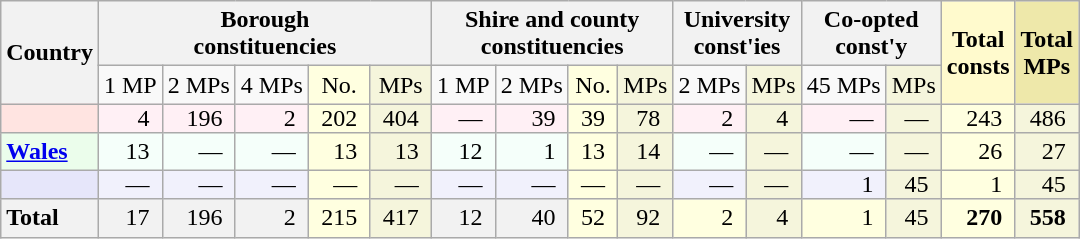<table class="wikitable" style="text-align:right">
<tr>
<th scope="col" rowspan="2">Country</th>
<th scope="col" colspan="5">Borough<br> constituencies</th>
<th scope="col" colspan="4">Shire and county<br> constituencies</th>
<th scope="col" colspan="2">University<br>const'ies</th>
<th scope="col" colspan="2">Co-opted<br>const'y</th>
<th scope="col" rowspan="2" style="background:LemonChiffon">Total<br>consts</th>
<th scope="col" rowspan="2" style="background:PaleGoldenrod">Total<br>MPs</th>
</tr>
<tr style="text-align:center">
<td scope="col" title="Single-member borough constituencies">1 MP</td>
<td scope="col" title="Two-member borough constituencies">2 MPs</td>
<td scope="col" title="Four-member borough constituencies">4 MPs</td>
<td scope="col" style="background:lightyellow">No.</td>
<td scope="col" style="background:beige">MPs</td>
<td scope="col" title="Single-member county constituencies">1 MP</td>
<td scope="col" title="Two-member county constituencies">2 MPs</td>
<td scope="col" style="background:lightyellow">No.</td>
<td scope="col" style="background:beige">MPs</td>
<td scope="col" title="Two-member university constituencies">2 MPs</td>
<td scope="col" style="background:beige">MPs</td>
<td scope="col" title="45-member co-optive constituency">45 MPs</td>
<td scope="col" style="background:beige">MPs</td>
</tr>
<tr style="Background:lavenderblush">
<th scope="row" style="text-align: left; background:MistyRose"></th>
<td style="text-align: right; padding: 0 0.5em;">4</td>
<td style="text-align: right; padding: 0 0.5em;">196</td>
<td style="text-align: right; padding: 0 0.5em;">2</td>
<td style="text-align: right; background:lightyellow; padding: 0 0.5em;">202</td>
<td style="text-align: right; background:beige; padding: 0 0.5em;">404</td>
<td style="text-align: right; padding: 0 0.5em;">—</td>
<td style="text-align: right; padding: 0 0.5em;">39</td>
<td style="text-align: right; background:lightyellow; padding: 0 0.5em;">39</td>
<td style="text-align: right; background:beige; padding: 0 0.5em;">78</td>
<td style="text-align: right; padding: 0 0.5em;">2</td>
<td style="text-align: right; background:beige; padding: 0 0.5em;">4</td>
<td style="text-align: right; padding: 0 0.5em;">—</td>
<td style="text-align: right; background:beige; padding: 0 0.5em;">—</td>
<td style="text-align: right; padding: 0 0.5em; background-color: lightyellow">243</td>
<td style="text-align: right; background:beige; padding: 0 0.5em;">486</td>
</tr>
<tr style="background:mintcream">
<th scope="row" style="text-align: left; background:#eBfDeB"><a href='#'>Wales</a></th>
<td style="text-align: right; padding: 0 0.5em;">13</td>
<td style="text-align: right; padding: 0 0.5em;">—</td>
<td style="text-align: right; padding: 0 0.5em;">—</td>
<td style="background:lightyellow; padding: 0 0.5em;">13</td>
<td style="background:beige; padding: 0 0.5em;">13</td>
<td style="text-align: right; padding: 0 0.5em;">12</td>
<td style="text-align: right; padding: 0 0.5em;">1</td>
<td style="background:lightyellow; padding: 0 0.5em;">13</td>
<td style="background:beige; padding: 0 0.5em;">14</td>
<td style="text-align: right; padding: 0 0.5em;">—</td>
<td style="background:beige; padding: 0 0.5em;">—</td>
<td style="text-align: right; padding: 0 0.5em;">—</td>
<td style="background:beige; padding: 0 0.5em;">—</td>
<td style="text-align: right; padding: 0 0.5em; background-color: lightyellow">26</td>
<td style="background:beige; padding: 0 0.5em;">27</td>
</tr>
<tr style="background:#f1f1fC">
<th scope="row" style="text-align: left; background:Lavender"></th>
<td style="text-align: right; padding: 0 0.5em;">—</td>
<td style="text-align: right; padding: 0 0.5em;">—</td>
<td style="text-align: right; padding: 0 0.5em;">—</td>
<td style="text-align: right; padding: 0 0.5em; background:lightyellow">—</td>
<td style="text-align: right; padding: 0 0.5em; background:beige">—</td>
<td style="text-align: right; padding: 0 0.5em;">—</td>
<td style="text-align: right; padding: 0 0.5em;">—</td>
<td style="text-align: right; padding: 0 0.5em; background:lightyellow">—</td>
<td style="text-align: right; padding: 0 0.5em; background:beige">—</td>
<td style="text-align: right; padding: 0 0.5em;">—</td>
<td style="text-align: right; padding: 0 0.5em; background:beige">—</td>
<td style="text-align: right; padding: 0 0.5em;">1</td>
<td style="text-align: right; padding: 0 0.5em; background:beige">45</td>
<td style="text-align: right; padding: 0 0.5em; background-color: LightYellow">1</td>
<td style="text-align: right; padding: 0 0.5em; background:beige">45</td>
</tr>
<tr style="background-color: #f2f2f2;">
<th scope="row" style="text-align: left;">Total </th>
<td style="text-align: right; padding: 0 0.5em;">17</td>
<td style="text-align: right; padding: 0 0.5em;">196</td>
<td style="text-align: right; padding: 0 0.5em;">2</td>
<td style="text-align: right; padding: 0 0.5em; background:lightyellow">215</td>
<td style="text-align: right; padding: 0 0.5em; background:beige">417</td>
<td style="text-align: right; padding: 0 0.5em;">12</td>
<td style="text-align: right; padding: 0 0.5em;">40</td>
<td style="text-align: right; padding: 0 0.5em; background:lightyellow">52</td>
<td style="text-align: right; padding: 0 0.5em; background:beige">92</td>
<td style="text-align: right; padding: 0 0.5em; background:lightyellow">2</td>
<td style="text-align: right; padding: 0 0.5em; background:beige">4</td>
<td style="text-align: right; padding: 0 0.5em; background:lightyellow">1</td>
<td style="text-align: right; padding: 0 0.5em; background:beige">45</td>
<td style="text-align: right; padding: 0 0.5em; background:lightyellow"><strong>270</strong></td>
<td style="text-align: right; padding: 0 0.5em; background:beige"><strong>558</strong></td>
</tr>
</table>
